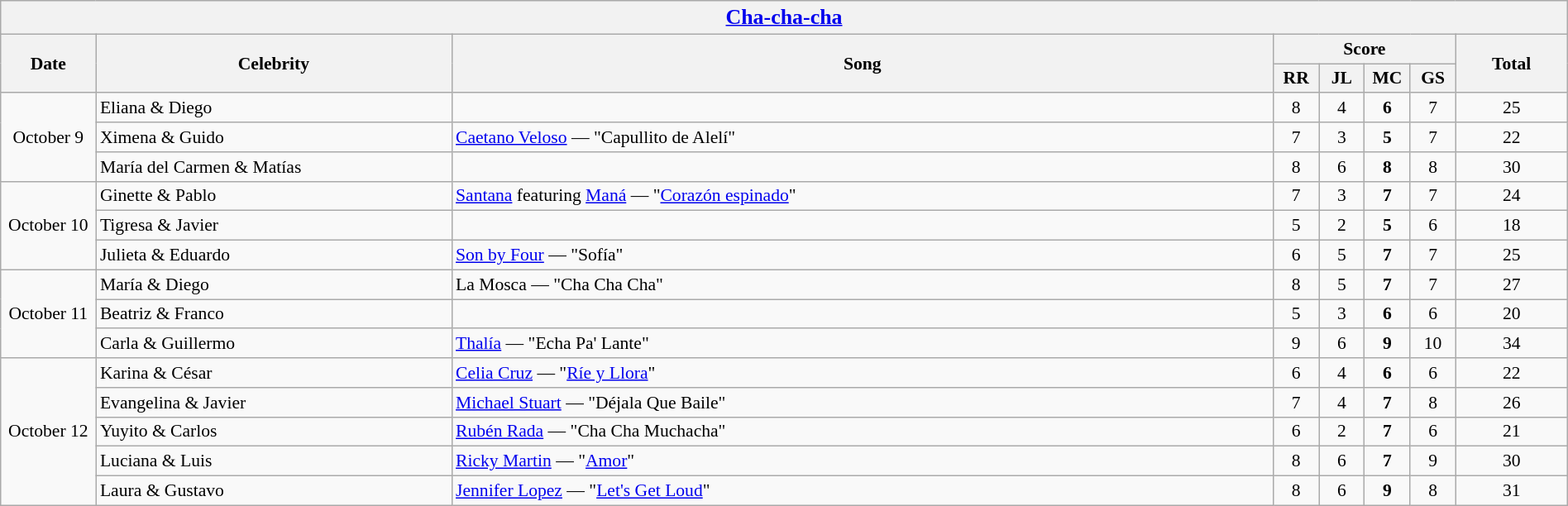<table class="wikitable collapsible collapsed" style="font-size:90%; text-align: center; width: 100%;">
<tr>
<th colspan="11" style="with: 95%;"><big><a href='#'>Cha-cha-cha</a></big></th>
</tr>
<tr>
<th width=70 rowspan="2">Date</th>
<th width=280 rowspan="2">Celebrity</th>
<th rowspan="2">Song</th>
<th colspan="4">Score</th>
<th rowspan="2">Total</th>
</tr>
<tr>
<th width=30>RR</th>
<th width=30>JL</th>
<th width=30>MC</th>
<th width=30>GS</th>
</tr>
<tr>
<td rowspan="3">October 9</td>
<td style="text-align:left;">Eliana & Diego</td>
<td></td>
<td>8</td>
<td>4</td>
<td><strong>6</strong></td>
<td>7</td>
<td>25</td>
</tr>
<tr>
<td style="text-align:left;">Ximena & Guido</td>
<td style="text-align:left;"><a href='#'>Caetano Veloso</a> — "Capullito de Alelí"</td>
<td>7</td>
<td>3</td>
<td><strong>5</strong></td>
<td>7</td>
<td>22</td>
</tr>
<tr>
<td style="text-align:left;">María del Carmen & Matías</td>
<td></td>
<td>8</td>
<td>6</td>
<td><strong>8</strong></td>
<td>8</td>
<td>30</td>
</tr>
<tr>
<td rowspan="3">October 10</td>
<td style="text-align:left;">Ginette & Pablo</td>
<td style="text-align:left;"><a href='#'>Santana</a> featuring <a href='#'>Maná</a> — "<a href='#'>Corazón espinado</a>"</td>
<td>7</td>
<td>3</td>
<td><strong>7</strong></td>
<td>7</td>
<td>24</td>
</tr>
<tr>
<td style="text-align:left;">Tigresa & Javier</td>
<td></td>
<td>5</td>
<td>2</td>
<td><strong>5</strong></td>
<td>6</td>
<td>18</td>
</tr>
<tr>
<td style="text-align:left;">Julieta & Eduardo</td>
<td style="text-align:left;"><a href='#'>Son by Four</a> — "Sofía"</td>
<td>6</td>
<td>5</td>
<td><strong>7</strong></td>
<td>7</td>
<td>25</td>
</tr>
<tr>
<td rowspan="3">October 11</td>
<td style="text-align:left;">María & Diego</td>
<td style="text-align:left;">La Mosca — "Cha Cha Cha"</td>
<td>8</td>
<td>5</td>
<td><strong>7</strong></td>
<td>7</td>
<td>27</td>
</tr>
<tr>
<td style="text-align:left;">Beatriz & Franco</td>
<td></td>
<td>5</td>
<td>3</td>
<td><strong>6</strong></td>
<td>6</td>
<td>20</td>
</tr>
<tr>
<td style="text-align:left;">Carla & Guillermo</td>
<td style="text-align:left;"><a href='#'>Thalía</a> — "Echa Pa' Lante"</td>
<td>9</td>
<td>6</td>
<td><strong>9</strong></td>
<td>10</td>
<td>34</td>
</tr>
<tr>
<td rowspan="5">October 12</td>
<td style="text-align:left;">Karina & César</td>
<td style="text-align:left;"><a href='#'>Celia Cruz</a> — "<a href='#'>Ríe y Llora</a>"</td>
<td>6</td>
<td>4</td>
<td><strong>6</strong></td>
<td>6</td>
<td>22</td>
</tr>
<tr>
<td style="text-align:left;">Evangelina & Javier</td>
<td style="text-align:left;"><a href='#'>Michael Stuart</a> — "Déjala Que Baile"</td>
<td>7</td>
<td>4</td>
<td><strong>7</strong></td>
<td>8</td>
<td>26</td>
</tr>
<tr>
<td style="text-align:left;">Yuyito & Carlos</td>
<td style="text-align:left;"><a href='#'>Rubén Rada</a> — "Cha Cha Muchacha"</td>
<td>6</td>
<td>2</td>
<td><strong>7</strong></td>
<td>6</td>
<td>21</td>
</tr>
<tr>
<td style="text-align:left;">Luciana & Luis</td>
<td style="text-align:left;"><a href='#'>Ricky Martin</a> — "<a href='#'>Amor</a>"</td>
<td>8</td>
<td>6</td>
<td><strong>7</strong></td>
<td>9</td>
<td>30</td>
</tr>
<tr>
<td style="text-align:left;">Laura & Gustavo</td>
<td style="text-align:left;"><a href='#'>Jennifer Lopez</a> — "<a href='#'>Let's Get Loud</a>"</td>
<td>8</td>
<td>6</td>
<td><strong>9</strong></td>
<td>8</td>
<td>31</td>
</tr>
</table>
